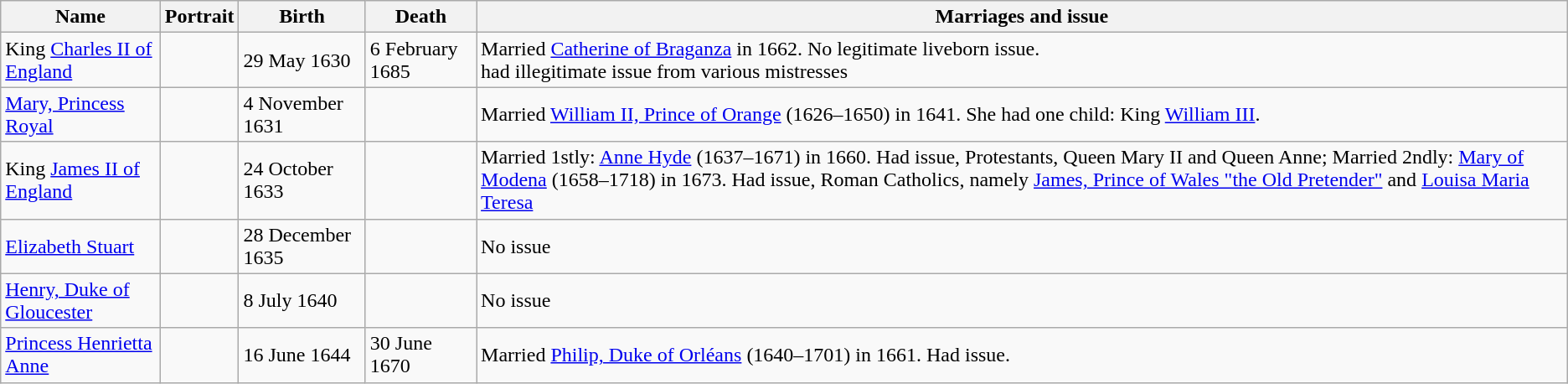<table class="wikitable">
<tr ->
<th>Name</th>
<th>Portrait</th>
<th>Birth</th>
<th>Death</th>
<th>Marriages and issue</th>
</tr>
<tr>
<td>King <a href='#'>Charles II of England</a></td>
<td></td>
<td>29 May 1630</td>
<td>6 February 1685</td>
<td>Married <a href='#'>Catherine of Braganza</a> in 1662. No legitimate liveborn issue.<br>had illegitimate issue from various mistresses</td>
</tr>
<tr>
<td><a href='#'>Mary, Princess Royal</a></td>
<td></td>
<td>4 November 1631</td>
<td></td>
<td>Married <a href='#'>William II, Prince of Orange</a> (1626–1650) in 1641. She had one child: King <a href='#'>William III</a>.</td>
</tr>
<tr>
<td>King <a href='#'>James II of England</a></td>
<td></td>
<td>24 October 1633</td>
<td></td>
<td>Married 1stly: <a href='#'>Anne Hyde</a> (1637–1671) in 1660. Had issue, Protestants, Queen Mary II and Queen Anne; Married 2ndly: <a href='#'>Mary of Modena</a> (1658–1718) in 1673. Had issue, Roman Catholics, namely <a href='#'>James, Prince of Wales "the Old Pretender"</a> and <a href='#'>Louisa Maria Teresa</a></td>
</tr>
<tr>
<td><a href='#'>Elizabeth Stuart</a></td>
<td></td>
<td>28 December 1635</td>
<td></td>
<td>No issue</td>
</tr>
<tr>
<td><a href='#'>Henry, Duke of Gloucester</a></td>
<td></td>
<td>8 July 1640</td>
<td></td>
<td>No issue</td>
</tr>
<tr>
<td><a href='#'>Princess Henrietta Anne</a></td>
<td></td>
<td>16 June 1644</td>
<td>30 June 1670</td>
<td>Married <a href='#'>Philip, Duke of Orléans</a> (1640–1701) in 1661. Had issue.</td>
</tr>
</table>
